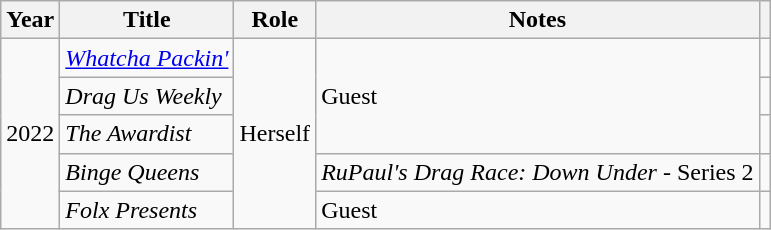<table class="wikitable plainrowheaders sortable">
<tr>
<th scope="col">Year</th>
<th scope="col">Title</th>
<th scope="col">Role</th>
<th scope="col">Notes</th>
<th class="unsortable" style="text-align: center;"></th>
</tr>
<tr>
<td rowspan="5">2022</td>
<td><em><a href='#'>Whatcha Packin'</a></em></td>
<td rowspan="5">Herself</td>
<td rowspan="3">Guest</td>
<td style="text-align: center;"></td>
</tr>
<tr>
<td><em>Drag Us Weekly</em></td>
<td style="text-align: center;"></td>
</tr>
<tr>
<td><em>The Awardist</em></td>
<td style="text-align: center;"></td>
</tr>
<tr>
<td><em>Binge Queens</em></td>
<td><em>RuPaul's Drag Race: Down Under</em> - Series 2</td>
<td style="text-align: center;"></td>
</tr>
<tr>
<td><em>Folx Presents</em></td>
<td>Guest</td>
<td style="text-align: center;"></td>
</tr>
</table>
